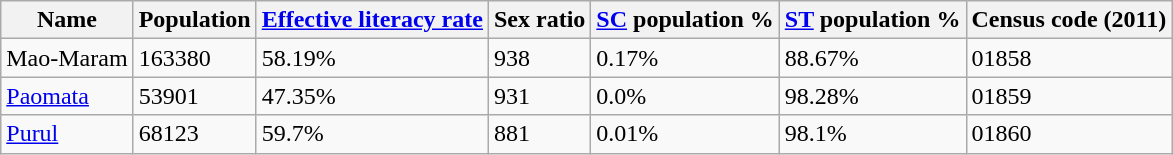<table class="wikitable sortable">
<tr>
<th>Name</th>
<th>Population</th>
<th><a href='#'>Effective literacy rate</a></th>
<th>Sex ratio</th>
<th><a href='#'>SC</a> population %</th>
<th><a href='#'>ST</a> population %</th>
<th>Census code (2011)</th>
</tr>
<tr>
<td>Mao-Maram</td>
<td>163380</td>
<td>58.19%</td>
<td>938</td>
<td>0.17%</td>
<td>88.67%</td>
<td>01858</td>
</tr>
<tr>
<td><a href='#'>Paomata</a></td>
<td>53901</td>
<td>47.35%</td>
<td>931</td>
<td>0.0%</td>
<td>98.28%</td>
<td>01859</td>
</tr>
<tr>
<td><a href='#'>Purul</a></td>
<td>68123</td>
<td>59.7%</td>
<td>881</td>
<td>0.01%</td>
<td>98.1%</td>
<td>01860</td>
</tr>
</table>
